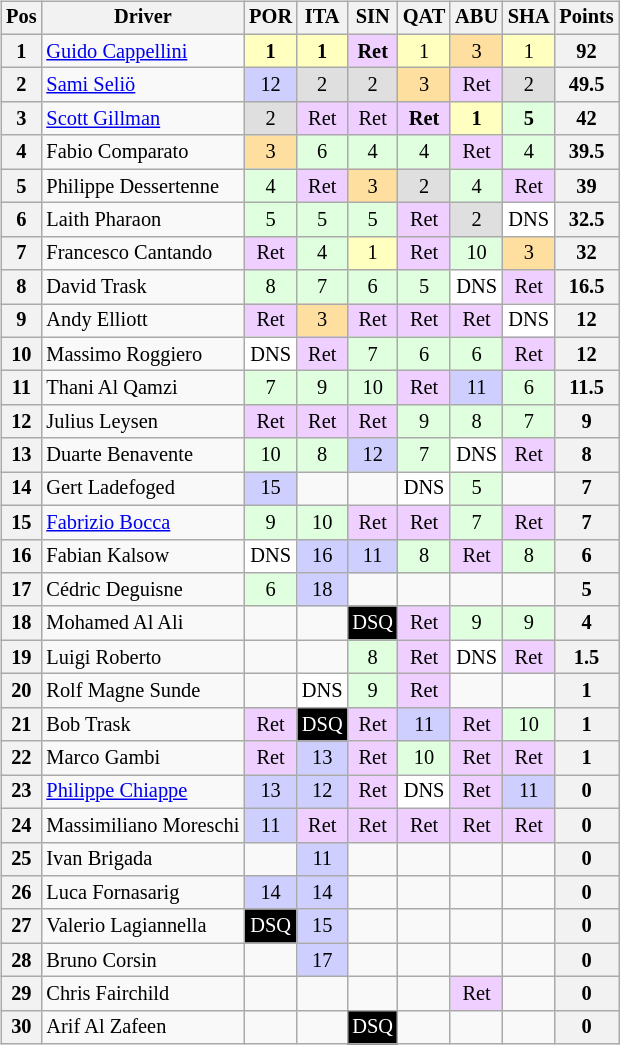<table>
<tr valign="top">
<td><br><table class="wikitable" style="font-size:85%; text-align:center;">
<tr>
<th valign="middle">Pos</th>
<th valign="middle">Driver</th>
<th>POR<br></th>
<th>ITA<br></th>
<th>SIN<br></th>
<th>QAT<br></th>
<th>ABU<br></th>
<th>SHA<br></th>
<th valign="middle">Points</th>
</tr>
<tr>
<th>1</th>
<td align=left> <a href='#'>Guido Cappellini</a></td>
<td style="background:#ffffbf;"><strong>1</strong></td>
<td style="background:#ffffbf;"><strong>1</strong></td>
<td style="background:#efcfff;"><strong>Ret</strong></td>
<td style="background:#ffffbf;">1</td>
<td style="background:#ffdf9f;">3</td>
<td style="background:#ffffbf;">1</td>
<th align=center>92</th>
</tr>
<tr>
<th>2</th>
<td align=left> <a href='#'>Sami Seliö</a></td>
<td style="background:#cfcfff;">12</td>
<td style="background:#dfdfdf;">2</td>
<td style="background:#dfdfdf;">2</td>
<td style="background:#ffdf9f;">3</td>
<td style="background:#efcfff;">Ret</td>
<td style="background:#dfdfdf;">2</td>
<th align=center>49.5</th>
</tr>
<tr>
<th>3</th>
<td align=left> <a href='#'>Scott Gillman</a></td>
<td style="background:#dfdfdf;">2</td>
<td style="background:#efcfff;">Ret</td>
<td style="background:#efcfff;">Ret</td>
<td style="background:#efcfff;"><strong>Ret</strong></td>
<td style="background:#ffffbf;"><strong>1</strong></td>
<td style="background:#dfffdf;"><strong>5</strong></td>
<th align=center>42</th>
</tr>
<tr>
<th>4</th>
<td align=left> Fabio Comparato</td>
<td style="background:#ffdf9f;">3</td>
<td style="background:#dfffdf;">6</td>
<td style="background:#dfffdf;">4</td>
<td style="background:#dfffdf;">4</td>
<td style="background:#efcfff;">Ret</td>
<td style="background:#dfffdf;">4</td>
<th align=center>39.5</th>
</tr>
<tr>
<th>5</th>
<td align=left> Philippe Dessertenne</td>
<td style="background:#dfffdf;">4</td>
<td style="background:#efcfff;">Ret</td>
<td style="background:#ffdf9f;">3</td>
<td style="background:#dfdfdf;">2</td>
<td style="background:#dfffdf;">4</td>
<td style="background:#efcfff;">Ret</td>
<th align=center>39</th>
</tr>
<tr>
<th>6</th>
<td align=left> Laith Pharaon</td>
<td style="background:#dfffdf;">5</td>
<td style="background:#dfffdf;">5</td>
<td style="background:#dfffdf;">5</td>
<td style="background:#efcfff;">Ret</td>
<td style="background:#dfdfdf;">2</td>
<td style="background:#ffffff;">DNS</td>
<th align=center>32.5</th>
</tr>
<tr>
<th>7</th>
<td align=left> Francesco Cantando</td>
<td style="background:#efcfff;">Ret</td>
<td style="background:#dfffdf;">4</td>
<td style="background:#ffffbf;">1</td>
<td style="background:#efcfff;">Ret</td>
<td style="background:#dfffdf;">10</td>
<td style="background:#ffdf9f;">3</td>
<th align=center>32</th>
</tr>
<tr>
<th>8</th>
<td align=left> David Trask</td>
<td style="background:#dfffdf;">8</td>
<td style="background:#dfffdf;">7</td>
<td style="background:#dfffdf;">6</td>
<td style="background:#dfffdf;">5</td>
<td style="background:#ffffff;">DNS</td>
<td style="background:#efcfff;">Ret</td>
<th align=center>16.5</th>
</tr>
<tr>
<th>9</th>
<td align=left> Andy Elliott</td>
<td style="background:#efcfff;">Ret</td>
<td style="background:#ffdf9f;">3</td>
<td style="background:#efcfff;">Ret</td>
<td style="background:#efcfff;">Ret</td>
<td style="background:#efcfff;">Ret</td>
<td style="background:#ffffff;">DNS</td>
<th align=center>12</th>
</tr>
<tr>
<th>10</th>
<td align=left> Massimo Roggiero</td>
<td style="background:#ffffff;">DNS</td>
<td style="background:#efcfff;">Ret</td>
<td style="background:#dfffdf;">7</td>
<td style="background:#dfffdf;">6</td>
<td style="background:#dfffdf;">6</td>
<td style="background:#efcfff;">Ret</td>
<th align=center>12</th>
</tr>
<tr>
<th>11</th>
<td align=left> Thani Al Qamzi</td>
<td style="background:#dfffdf;">7</td>
<td style="background:#dfffdf;">9</td>
<td style="background:#dfffdf;">10</td>
<td style="background:#efcfff;">Ret</td>
<td style="background:#cfcfff;">11</td>
<td style="background:#dfffdf;">6</td>
<th align=center>11.5</th>
</tr>
<tr>
<th>12</th>
<td align=left> Julius Leysen</td>
<td style="background:#efcfff;">Ret</td>
<td style="background:#efcfff;">Ret</td>
<td style="background:#efcfff;">Ret</td>
<td style="background:#dfffdf;">9</td>
<td style="background:#dfffdf;">8</td>
<td style="background:#dfffdf;">7</td>
<th align=center>9</th>
</tr>
<tr>
<th>13</th>
<td align=left> Duarte Benavente</td>
<td style="background:#dfffdf;">10</td>
<td style="background:#dfffdf;">8</td>
<td style="background:#cfcfff;">12</td>
<td style="background:#dfffdf;">7</td>
<td style="background:#ffffff;">DNS</td>
<td style="background:#efcfff;">Ret</td>
<th align=center>8</th>
</tr>
<tr>
<th>14</th>
<td align=left> Gert Ladefoged</td>
<td style="background:#cfcfff;">15</td>
<td></td>
<td></td>
<td style="background:#ffffff;">DNS</td>
<td style="background:#dfffdf;">5</td>
<td></td>
<th align=center>7</th>
</tr>
<tr>
<th>15</th>
<td align=left> <a href='#'>Fabrizio Bocca</a></td>
<td style="background:#dfffdf;">9</td>
<td style="background:#dfffdf;">10</td>
<td style="background:#efcfff;">Ret</td>
<td style="background:#efcfff;">Ret</td>
<td style="background:#dfffdf;">7</td>
<td style="background:#efcfff;">Ret</td>
<th align=center>7</th>
</tr>
<tr>
<th>16</th>
<td align=left> Fabian Kalsow</td>
<td style="background:#ffffff;">DNS</td>
<td style="background:#cfcfff;">16</td>
<td style="background:#cfcfff;">11</td>
<td style="background:#dfffdf;">8</td>
<td style="background:#efcfff;">Ret</td>
<td style="background:#dfffdf;">8</td>
<th align=center>6</th>
</tr>
<tr>
<th>17</th>
<td align=left> Cédric Deguisne</td>
<td style="background:#dfffdf;">6</td>
<td style="background:#cfcfff;">18</td>
<td></td>
<td></td>
<td></td>
<td></td>
<th align=center>5</th>
</tr>
<tr>
<th>18</th>
<td align=left> Mohamed Al Ali</td>
<td></td>
<td></td>
<td style="background:#000000; color:white;">DSQ</td>
<td style="background:#efcfff;">Ret</td>
<td style="background:#dfffdf;">9</td>
<td style="background:#dfffdf;">9</td>
<th align=center>4</th>
</tr>
<tr>
<th>19</th>
<td align=left> Luigi Roberto</td>
<td></td>
<td></td>
<td style="background:#dfffdf;">8</td>
<td style="background:#efcfff;">Ret</td>
<td style="background:#ffffff;">DNS</td>
<td style="background:#efcfff;">Ret</td>
<th align=center>1.5</th>
</tr>
<tr>
<th>20</th>
<td align=left> Rolf Magne Sunde</td>
<td></td>
<td style="background:#ffffff;">DNS</td>
<td style="background:#dfffdf;">9</td>
<td style="background:#efcfff;">Ret</td>
<td></td>
<td></td>
<th align=center>1</th>
</tr>
<tr>
<th>21</th>
<td align=left> Bob Trask</td>
<td style="background:#efcfff;">Ret</td>
<td style="background:#000000; color:white;">DSQ</td>
<td style="background:#efcfff;">Ret</td>
<td style="background:#cfcfff;">11</td>
<td style="background:#efcfff;">Ret</td>
<td style="background:#dfffdf;">10</td>
<th align=center>1</th>
</tr>
<tr>
<th>22</th>
<td align=left> Marco Gambi</td>
<td style="background:#efcfff;">Ret</td>
<td style="background:#cfcfff;">13</td>
<td style="background:#efcfff;">Ret</td>
<td style="background:#dfffdf;">10</td>
<td style="background:#efcfff;">Ret</td>
<td style="background:#efcfff;">Ret</td>
<th align=center>1</th>
</tr>
<tr>
<th>23</th>
<td align=left> <a href='#'>Philippe Chiappe</a></td>
<td style="background:#cfcfff;">13</td>
<td style="background:#cfcfff;">12</td>
<td style="background:#efcfff;">Ret</td>
<td style="background:#ffffff;">DNS</td>
<td style="background:#efcfff;">Ret</td>
<td style="background:#cfcfff;">11</td>
<th align=center>0</th>
</tr>
<tr>
<th>24</th>
<td align=left> Massimiliano Moreschi</td>
<td style="background:#cfcfff;">11</td>
<td style="background:#efcfff;">Ret</td>
<td style="background:#efcfff;">Ret</td>
<td style="background:#efcfff;">Ret</td>
<td style="background:#efcfff;">Ret</td>
<td style="background:#efcfff;">Ret</td>
<th align=center>0</th>
</tr>
<tr>
<th>25</th>
<td align=left> Ivan Brigada</td>
<td></td>
<td style="background:#cfcfff;">11</td>
<td></td>
<td></td>
<td></td>
<td></td>
<th align=center>0</th>
</tr>
<tr>
<th>26</th>
<td align=left> Luca Fornasarig</td>
<td style="background:#cfcfff;">14</td>
<td style="background:#cfcfff;">14</td>
<td></td>
<td></td>
<td></td>
<td></td>
<th align=center>0</th>
</tr>
<tr>
<th>27</th>
<td align=left> Valerio Lagiannella</td>
<td style="background:#000000; color:white;">DSQ</td>
<td style="background:#cfcfff;">15</td>
<td></td>
<td></td>
<td></td>
<td></td>
<th align=center>0</th>
</tr>
<tr>
<th>28</th>
<td align=left> Bruno Corsin</td>
<td></td>
<td style="background:#cfcfff;">17</td>
<td></td>
<td></td>
<td></td>
<td></td>
<th align=center>0</th>
</tr>
<tr>
<th>29</th>
<td align=left> Chris Fairchild</td>
<td></td>
<td></td>
<td></td>
<td></td>
<td style="background:#efcfff;">Ret</td>
<td></td>
<th align=center>0</th>
</tr>
<tr>
<th>30</th>
<td align=left> Arif Al Zafeen</td>
<td></td>
<td></td>
<td style="background:#000000; color:white;">DSQ</td>
<td></td>
<td></td>
<td></td>
<th align=center>0</th>
</tr>
</table>
</td>
<td><br>
<br></td>
</tr>
</table>
